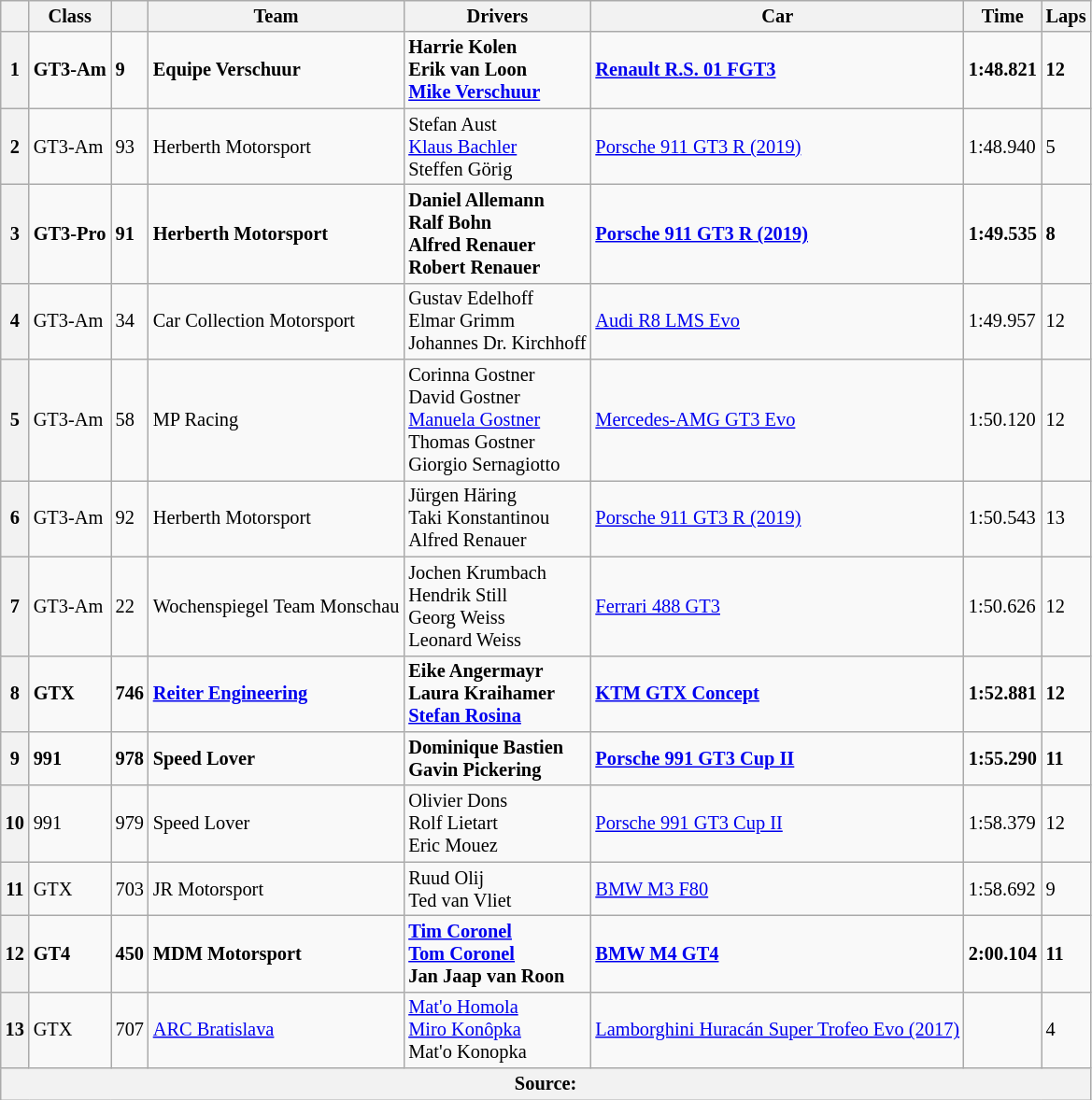<table class="wikitable" style="font-size: 85%;">
<tr>
<th></th>
<th>Class</th>
<th></th>
<th>Team</th>
<th>Drivers</th>
<th>Car</th>
<th>Time</th>
<th>Laps</th>
</tr>
<tr>
<th>1</th>
<td><strong>GT3-Am</strong></td>
<td><strong>9</strong></td>
<td><strong> Equipe Verschuur</strong></td>
<td><strong> Harrie Kolen<br> Erik van Loon<br> <a href='#'>Mike Verschuur</a></strong></td>
<td><strong><a href='#'>Renault R.S. 01 FGT3</a></strong></td>
<td><strong>1:48.821</strong></td>
<td><strong>12</strong></td>
</tr>
<tr>
<th>2</th>
<td>GT3-Am</td>
<td>93</td>
<td> Herberth Motorsport</td>
<td> Stefan Aust<br> <a href='#'>Klaus Bachler</a><br> Steffen Görig</td>
<td><a href='#'>Porsche 911 GT3 R (2019)</a></td>
<td>1:48.940</td>
<td>5</td>
</tr>
<tr>
<th>3</th>
<td><strong>GT3-Pro</strong></td>
<td><strong>91</strong></td>
<td><strong> Herberth Motorsport</strong></td>
<td><strong> Daniel Allemann<br> Ralf Bohn<br> Alfred Renauer<br> Robert Renauer</strong></td>
<td><strong><a href='#'>Porsche 911 GT3 R (2019)</a></strong></td>
<td><strong>1:49.535</strong></td>
<td><strong>8</strong></td>
</tr>
<tr>
<th>4</th>
<td>GT3-Am</td>
<td>34</td>
<td> Car Collection Motorsport</td>
<td> Gustav Edelhoff<br> Elmar Grimm<br> Johannes Dr. Kirchhoff</td>
<td><a href='#'>Audi R8 LMS Evo</a></td>
<td>1:49.957</td>
<td>12</td>
</tr>
<tr>
<th>5</th>
<td>GT3-Am</td>
<td>58</td>
<td> MP Racing</td>
<td> Corinna Gostner<br> David Gostner<br> <a href='#'>Manuela Gostner</a><br> Thomas Gostner<br> Giorgio Sernagiotto</td>
<td><a href='#'>Mercedes-AMG GT3 Evo</a></td>
<td>1:50.120</td>
<td>12</td>
</tr>
<tr>
<th>6</th>
<td>GT3-Am</td>
<td>92</td>
<td> Herberth Motorsport</td>
<td> Jürgen Häring<br> Taki Konstantinou<br> Alfred Renauer</td>
<td><a href='#'>Porsche 911 GT3 R (2019)</a></td>
<td>1:50.543</td>
<td>13</td>
</tr>
<tr>
<th>7</th>
<td>GT3-Am</td>
<td>22</td>
<td> Wochenspiegel Team Monschau</td>
<td> Jochen Krumbach<br> Hendrik Still<br> Georg Weiss<br> Leonard Weiss</td>
<td><a href='#'>Ferrari 488 GT3</a></td>
<td>1:50.626</td>
<td>12</td>
</tr>
<tr>
<th>8</th>
<td><strong>GTX</strong></td>
<td><strong>746</strong></td>
<td><strong> <a href='#'>Reiter Engineering</a></strong></td>
<td><strong> Eike Angermayr<br> Laura Kraihamer<br> <a href='#'>Stefan Rosina</a></strong></td>
<td><strong><a href='#'>KTM GTX Concept</a></strong></td>
<td><strong>1:52.881</strong></td>
<td><strong>12</strong></td>
</tr>
<tr>
<th>9</th>
<td><strong>991</strong></td>
<td><strong>978</strong></td>
<td><strong> Speed Lover</strong></td>
<td><strong> Dominique Bastien<br> Gavin Pickering</strong></td>
<td><strong><a href='#'>Porsche 991 GT3 Cup II</a></strong></td>
<td><strong>1:55.290</strong></td>
<td><strong>11</strong></td>
</tr>
<tr>
<th>10</th>
<td>991</td>
<td>979</td>
<td> Speed Lover</td>
<td> Olivier Dons<br> Rolf Lietart<br> Eric Mouez</td>
<td><a href='#'>Porsche 991 GT3 Cup II</a></td>
<td>1:58.379</td>
<td>12</td>
</tr>
<tr>
<th>11</th>
<td>GTX</td>
<td>703</td>
<td> JR Motorsport</td>
<td> Ruud Olij<br> Ted van Vliet</td>
<td><a href='#'>BMW M3 F80</a></td>
<td>1:58.692</td>
<td>9</td>
</tr>
<tr>
<th>12</th>
<td><strong>GT4</strong></td>
<td><strong>450</strong></td>
<td><strong> MDM Motorsport</strong></td>
<td><strong> <a href='#'>Tim Coronel</a><br> <a href='#'>Tom Coronel</a><br> Jan Jaap van Roon</strong></td>
<td><strong><a href='#'>BMW M4 GT4</a></strong></td>
<td><strong>2:00.104</strong></td>
<td><strong>11</strong></td>
</tr>
<tr>
<th>13</th>
<td>GTX</td>
<td>707</td>
<td> <a href='#'>ARC Bratislava</a></td>
<td> <a href='#'>Mat'o Homola</a><br> <a href='#'>Miro Konôpka</a><br> Mat'o Konopka</td>
<td><a href='#'>Lamborghini Huracán Super Trofeo Evo (2017)</a></td>
<td></td>
<td>4</td>
</tr>
<tr>
<th colspan=8>Source:</th>
</tr>
</table>
